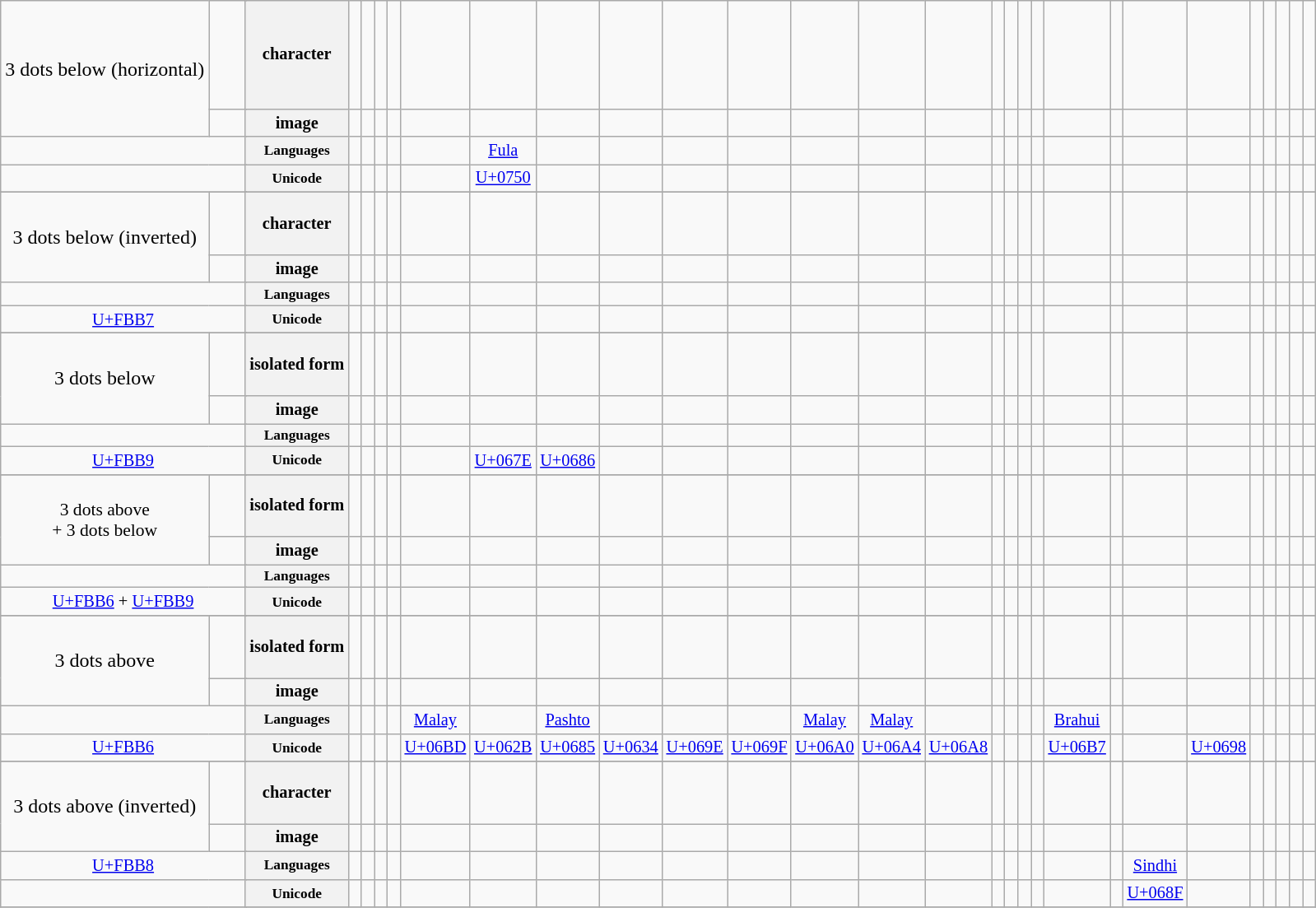<table class="wikitable" style="text-align:center;">
<tr>
<td colspan=2 rowspan=2>3 dots below (horizontal)</td>
<td colspan=2 style="font-size:200%;"><br>  </td>
<th colspan=1 style="font-size:85%;">character</th>
<td style="font-size:150%;color:#E3E6EB;"></td>
<td style="font-size:150%;color:#E3E6EB;"></td>
<td style="font-size:150%;color:#E3E6EB;"></td>
<td style="font-size:150%;color:#E3E6EB;"></td>
<td style="font-size:150%;color:#E3E6EB;"></td>
<td style="font-size:150%;"></td>
<td style="font-size:150%;color:#E3E6EB;"></td>
<td style="font-size:150%;color:#E3E6EB;"></td>
<td style="font-size:150%;color:#E3E6EB;"></td>
<td style="font-size:150%;color:#E3E6EB;"></td>
<td style="font-size:150%;color:#E3E6EB;"></td>
<td colspan=2 style="font-size:150%;color:#E3E6EB;"></td>
<td colspan=2 style="font-size:150%;color:#E3E6EB;"></td>
<td style="font-size:150%;color:#E3E6EB;"></td>
<td style="font-size:150%;color:#E3E6EB;"></td>
<td style="font-size:150%;color:#E3E6EB;"></td>
<td style="font-size:150%;color:#E3E6EB;"></td>
<td style="font-size:150%;color:#E3E6EB;"></td>
<td style="font-size:150%;color:#E3E6EB;"></td>
<td style="font-size:150%;color:#E3E6EB;"></td>
<td style="font-size:150%;color:#E3E6EB;"></td>
<td style="font-size:150%;color:#E3E6EB;"></td>
<td style="font-size:150%;color:#E3E6EB;"></td>
<td style="font-size:150%;color:#E3E6EB;"></td>
<td style="font-size:150%;color:#E3E6EB;"></td>
<td style="font-size:150%;color:#E3E6EB;"></td>
</tr>
<tr>
<td colspan=2></td>
<th colspan=1 style="font-size:85%;">image</th>
<td></td>
<td></td>
<td></td>
<td></td>
<td></td>
<td></td>
<td></td>
<td></td>
<td></td>
<td></td>
<td></td>
<td colspan=2></td>
<td colspan=2></td>
<td></td>
<td></td>
<td></td>
<td></td>
<td></td>
<td></td>
<td></td>
<td></td>
<td></td>
<td></td>
<td></td>
<td></td>
<td style="white-space:nowrap"></td>
</tr>
<tr style="font-size:85%;">
<td colspan=4></td>
<th colspan=1 style="font-size:85%;">Languages</th>
<td></td>
<td></td>
<td></td>
<td></td>
<td></td>
<td> <a href='#'>Fula</a></td>
<td></td>
<td></td>
<td></td>
<td></td>
<td></td>
<td colspan=2></td>
<td colspan=2></td>
<td></td>
<td></td>
<td></td>
<td></td>
<td></td>
<td></td>
<td></td>
<td></td>
<td></td>
<td></td>
<td></td>
<td></td>
<td style="white-space:nowrap"></td>
</tr>
<tr style="font-size:85%;">
<td colspan=4 style="white-space:nowrap;"></td>
<th colspan=1 style="font-size:85%;">Unicode</th>
<td></td>
<td></td>
<td></td>
<td></td>
<td></td>
<td> <a href='#'>U+0750</a></td>
<td></td>
<td></td>
<td></td>
<td></td>
<td></td>
<td colspan=2></td>
<td colspan=2></td>
<td></td>
<td></td>
<td></td>
<td></td>
<td></td>
<td></td>
<td></td>
<td></td>
<td></td>
<td></td>
<td></td>
<td></td>
<td style="white-space:nowrap"></td>
</tr>
<tr>
</tr>
<tr>
<td colspan=2 rowspan=2>3 dots below (inverted)</td>
<td colspan=2 style="font-size:200%;">  </td>
<th colspan=1 style="font-size:85%;">character</th>
<td style="font-size:150%;color:#E3E6EB;"></td>
<td style="font-size:150%;color:#E3E6EB;"></td>
<td style="font-size:150%;color:#E3E6EB;"></td>
<td style="font-size:150%;color:#E3E6EB;"></td>
<td style="font-size:150%;color:#E3E6EB;"></td>
<td style="font-size:150%;color:#E3E6EB;"></td>
<td style="font-size:150%;color:#E3E6EB;"></td>
<td style="font-size:150%;color:#E3E6EB;"></td>
<td style="font-size:150%;color:#E3E6EB;"></td>
<td style="font-size:150%;color:#E3E6EB;"></td>
<td style="font-size:150%;color:#E3E6EB;"></td>
<td colspan=2 style="font-size:150%;color:#E3E6EB;"></td>
<td colspan=2 style="font-size:150%;color:#E3E6EB;"></td>
<td style="font-size:150%;color:#E3E6EB;"></td>
<td style="font-size:150%;color:#E3E6EB;"></td>
<td style="font-size:150%;color:#E3E6EB;"></td>
<td style="font-size:150%;color:#E3E6EB;"></td>
<td style="font-size:150%;color:#E3E6EB;"></td>
<td style="font-size:150%;color:#E3E6EB;"></td>
<td style="font-size:150%;color:#E3E6EB;"></td>
<td style="font-size:150%;color:#E3E6EB;"></td>
<td style="font-size:150%;color:#E3E6EB;"></td>
<td style="font-size:150%;color:#E3E6EB;"></td>
<td style="font-size:150%;color:#E3E6EB;"></td>
<td style="font-size:150%;color:#E3E6EB;"></td>
<td style="font-size:150%;color:#E3E6EB;"></td>
</tr>
<tr>
<td colspan=2></td>
<th colspan=1 style="font-size:85%;">image</th>
<td></td>
<td></td>
<td></td>
<td></td>
<td></td>
<td></td>
<td></td>
<td></td>
<td></td>
<td></td>
<td></td>
<td colspan=2></td>
<td colspan=2></td>
<td></td>
<td></td>
<td></td>
<td></td>
<td></td>
<td></td>
<td></td>
<td></td>
<td></td>
<td></td>
<td></td>
<td></td>
<td style="white-space:nowrap"></td>
</tr>
<tr style="font-size:85%;">
<td colspan=4></td>
<th colspan=1 style="font-size:85%;">Languages</th>
<td></td>
<td></td>
<td></td>
<td></td>
<td></td>
<td></td>
<td></td>
<td></td>
<td></td>
<td></td>
<td></td>
<td colspan=2></td>
<td colspan=2></td>
<td></td>
<td></td>
<td></td>
<td></td>
<td></td>
<td></td>
<td></td>
<td></td>
<td></td>
<td></td>
<td></td>
<td></td>
<td style="white-space:nowrap"></td>
</tr>
<tr style="font-size:85%;">
<td colspan=4 style="white-space:nowrap;"><a href='#'>U+FBB7</a></td>
<th colspan=1 style="font-size:85%;">Unicode</th>
<td></td>
<td></td>
<td></td>
<td></td>
<td></td>
<td></td>
<td></td>
<td></td>
<td></td>
<td></td>
<td></td>
<td colspan=2></td>
<td colspan=2></td>
<td></td>
<td></td>
<td></td>
<td></td>
<td></td>
<td></td>
<td></td>
<td></td>
<td></td>
<td></td>
<td></td>
<td></td>
<td style="white-space:nowrap"></td>
</tr>
<tr>
</tr>
<tr>
<td colspan=2 rowspan=2 style="white-space:nowrap;">3 dots below</td>
<td colspan=2 style="font-size:200%;">  </td>
<th colspan=1 style="font-size:85%;">isolated form</th>
<td style="font-size:150%;color:#E3E6EB;"></td>
<td style="font-size:150%;color:#E3E6EB;"></td>
<td style="font-size:150%;color:#E3E6EB;"></td>
<td style="font-size:150%;color:#E3E6EB;"></td>
<td style="font-size:150%;color:#E3E6EB;"></td>
<td style="font-size:150%;"></td>
<td style="font-size:150%;"></td>
<td style="font-size:150%;color:#E3E6EB;"></td>
<td style="font-size:150%;color:#E3E6EB;"></td>
<td style="font-size:150%;color:#E3E6EB;"></td>
<td style="font-size:150%;color:#E3E6EB;"></td>
<td colspan=2 style="font-size:150%;color:#E3E6EB;"></td>
<td colspan=2 style="font-size:150%;color:#E3E6EB;"></td>
<td style="font-size:150%;color:#E3E6EB;"></td>
<td style="font-size:150%;color:#E3E6EB;"></td>
<td style="font-size:150%;color:#E3E6EB;"></td>
<td style="font-size:150%;color:#E3E6EB;"></td>
<td style="font-size:150%;color:#E3E6EB;"></td>
<td style="font-size:150%;color:#E3E6EB;"></td>
<td style="font-size:150%;color:#E3E6EB;"></td>
<td style="font-size:150%;color:#E3E6EB;"></td>
<td style="font-size:150%;color:#E3E6EB;"></td>
<td style="font-size:150%;color:#E3E6EB;"></td>
<td style="font-size:150%;color:#E3E6EB;"></td>
<td style="font-size:150%;color:#E3E6EB;"></td>
<td style="font-size:150%;color:#E3E6EB;"></td>
</tr>
<tr>
<td colspan=2></td>
<th colspan=1 style="font-size:85%;">image</th>
<td></td>
<td></td>
<td></td>
<td></td>
<td></td>
<td></td>
<td></td>
<td></td>
<td></td>
<td></td>
<td></td>
<td colspan=2></td>
<td colspan=2></td>
<td></td>
<td></td>
<td></td>
<td></td>
<td></td>
<td></td>
<td></td>
<td></td>
<td></td>
<td></td>
<td></td>
<td></td>
<td style="white-space:nowrap"></td>
</tr>
<tr style="font-size:85%;">
<td colspan=4></td>
<th colspan=1 style="font-size:85%;">Languages</th>
<td></td>
<td></td>
<td></td>
<td></td>
<td></td>
<td></td>
<td></td>
<td></td>
<td></td>
<td></td>
<td></td>
<td colspan=2></td>
<td colspan=2></td>
<td></td>
<td></td>
<td></td>
<td></td>
<td></td>
<td></td>
<td></td>
<td></td>
<td></td>
<td></td>
<td></td>
<td></td>
<td style="white-space:nowrap"></td>
</tr>
<tr style="font-size:85%;">
<td colspan=4 style="white-space:nowrap;"><a href='#'>U+FBB9</a></td>
<th colspan=1 style="font-size:85%;">Unicode</th>
<td></td>
<td></td>
<td></td>
<td></td>
<td></td>
<td> <a href='#'>U+067E</a></td>
<td> <a href='#'>U+0686</a></td>
<td></td>
<td></td>
<td></td>
<td></td>
<td colspan=2></td>
<td colspan=2></td>
<td></td>
<td></td>
<td></td>
<td></td>
<td></td>
<td></td>
<td></td>
<td></td>
<td></td>
<td></td>
<td></td>
<td></td>
<td style="white-space:nowrap"></td>
</tr>
<tr>
</tr>
<tr>
<td colspan=2 rowspan=2 style="white-space:nowrap;font-size:90%;">3 dots above <br> + 3 dots below</td>
<td colspan=2 style="font-size:200%;">  </td>
<th colspan=1 style="font-size:85%;">isolated form</th>
<td style="font-size:150%;color:#E3E6EB;"></td>
<td style="font-size:150%;color:#E3E6EB;"></td>
<td style="font-size:150%;color:#E3E6EB;"></td>
<td style="font-size:150%;color:#E3E6EB;"></td>
<td style="font-size:150%;color:#E3E6EB;"></td>
<td style="font-size:150%;color:#E3E6EB;"></td>
<td style="font-size:150%;color:#E3E6EB;"></td>
<td style="font-size:150%;"></td>
<td style="font-size:150%;color:#E3E6EB;"></td>
<td style="font-size:150%;color:#E3E6EB;"></td>
<td style="font-size:150%;color:#E3E6EB;"></td>
<td colspan=2 style="font-size:150%;color:#E3E6EB;"></td>
<td colspan=2 style="font-size:150%;color:#E3E6EB;"></td>
<td style="font-size:150%;color:#E3E6EB;"></td>
<td style="font-size:150%;color:#E3E6EB;"></td>
<td style="font-size:150%;color:#E3E6EB;"></td>
<td style="font-size:150%;color:#E3E6EB;"></td>
<td style="font-size:150%;color:#E3E6EB;"></td>
<td style="font-size:150%;color:#E3E6EB;"></td>
<td style="font-size:150%;color:#E3E6EB;"></td>
<td style="font-size:150%;color:#E3E6EB;"></td>
<td style="font-size:150%;color:#E3E6EB;"></td>
<td style="font-size:150%;color:#E3E6EB;"></td>
<td style="font-size:150%;color:#E3E6EB;"></td>
<td style="font-size:150%;color:#E3E6EB;"></td>
<td style="font-size:150%;color:#E3E6EB;"></td>
</tr>
<tr>
<td colspan=2></td>
<th colspan=1 style="font-size:85%;">image</th>
<td></td>
<td></td>
<td></td>
<td></td>
<td></td>
<td></td>
<td></td>
<td></td>
<td></td>
<td></td>
<td></td>
<td colspan=2></td>
<td colspan=2></td>
<td></td>
<td></td>
<td></td>
<td></td>
<td></td>
<td></td>
<td></td>
<td></td>
<td></td>
<td></td>
<td></td>
<td></td>
<td style="white-space:nowrap"></td>
</tr>
<tr style="font-size:85%;">
<td colspan=4></td>
<th colspan=1 style="font-size:85%;">Languages</th>
<td></td>
<td></td>
<td></td>
<td></td>
<td></td>
<td></td>
<td></td>
<td></td>
<td></td>
<td></td>
<td></td>
<td colspan=2></td>
<td colspan=2></td>
<td></td>
<td></td>
<td></td>
<td></td>
<td></td>
<td></td>
<td></td>
<td></td>
<td></td>
<td></td>
<td></td>
<td></td>
<td style="white-space:nowrap"></td>
</tr>
<tr style="font-size:85%;">
<td colspan=4 style="white-space:nowrap;"><a href='#'>U+FBB6</a> + <a href='#'>U+FBB9</a></td>
<th colspan=1 style="font-size:85%;">Unicode</th>
<td></td>
<td></td>
<td></td>
<td></td>
<td></td>
<td></td>
<td></td>
<td></td>
<td></td>
<td></td>
<td></td>
<td colspan=2></td>
<td colspan=2></td>
<td></td>
<td></td>
<td></td>
<td></td>
<td></td>
<td></td>
<td></td>
<td></td>
<td></td>
<td></td>
<td></td>
<td></td>
<td style="white-space:nowrap"></td>
</tr>
<tr>
</tr>
<tr>
<td colspan=2 rowspan=2 style="white-space:nowrap;">3 dots above</td>
<td colspan=2 style="font-size:200%;">  </td>
<th colspan=1 style="font-size:85%;">isolated form</th>
<td></td>
<td></td>
<td></td>
<td></td>
<td style="font-size:150%;"></td>
<td style="font-size:150%;"></td>
<td style="font-size:150%;"></td>
<td style="font-size:150%;"></td>
<td style="font-size:150%;"></td>
<td style="font-size:150%;"></td>
<td style="font-size:150%;"></td>
<td colspan=2 style="font-size:150%;"></td>
<td colspan=2 style="font-size:150%;"></td>
<td></td>
<td></td>
<td></td>
<td></td>
<td style="font-size:150%;"></td>
<td></td>
<td></td>
<td style="font-size:150%;"></td>
<td></td>
<td></td>
<td></td>
<td></td>
<td style="white-space:nowrap"></td>
</tr>
<tr>
<td colspan=2></td>
<th colspan=1 style="font-size:85%;">image</th>
<td></td>
<td></td>
<td></td>
<td></td>
<td></td>
<td></td>
<td></td>
<td></td>
<td></td>
<td></td>
<td></td>
<td colspan=2></td>
<td colspan=2></td>
<td></td>
<td></td>
<td></td>
<td></td>
<td></td>
<td></td>
<td></td>
<td></td>
<td></td>
<td></td>
<td></td>
<td></td>
<td style="white-space:nowrap"></td>
</tr>
<tr style="font-size:85%;">
<td colspan=4></td>
<th colspan=1 style="font-size:85%;">Languages</th>
<td></td>
<td></td>
<td></td>
<td></td>
<td> <a href='#'>Malay</a></td>
<td></td>
<td> <a href='#'>Pashto</a></td>
<td></td>
<td></td>
<td></td>
<td> <a href='#'>Malay</a></td>
<td colspan=2> <a href='#'>Malay</a></td>
<td colspan=2></td>
<td></td>
<td></td>
<td></td>
<td></td>
<td> <a href='#'>Brahui</a></td>
<td></td>
<td></td>
<td></td>
<td></td>
<td></td>
<td></td>
<td></td>
<td style="white-space:nowrap"></td>
</tr>
<tr style="font-size:85%;">
<td colspan=4 style="white-space:nowrap;"><a href='#'>U+FBB6</a></td>
<th colspan=1 style="font-size:85%;">Unicode</th>
<td></td>
<td></td>
<td></td>
<td></td>
<td> <a href='#'>U+06BD</a></td>
<td> <a href='#'>U+062B</a></td>
<td> <a href='#'>U+0685</a></td>
<td> <a href='#'>U+0634</a></td>
<td> <a href='#'>U+069E</a></td>
<td> <a href='#'>U+069F</a></td>
<td> <a href='#'>U+06A0</a></td>
<td colspan=2> <a href='#'>U+06A4</a></td>
<td colspan=2> <a href='#'>U+06A8</a></td>
<td></td>
<td></td>
<td></td>
<td></td>
<td> <a href='#'>U+06B7</a></td>
<td></td>
<td></td>
<td> <a href='#'>U+0698</a></td>
<td></td>
<td></td>
<td></td>
<td></td>
<td style="white-space:nowrap"></td>
</tr>
<tr>
</tr>
<tr>
<td colspan=2 rowspan=2>3 dots above (inverted)</td>
<td colspan=2 style="font-size:200%;">  </td>
<th colspan=1 style="font-size:85%;">character</th>
<td style="font-size:150%;color:#E3E6EB;"></td>
<td style="font-size:150%;color:#E3E6EB;"></td>
<td style="font-size:150%;color:#E3E6EB;"></td>
<td style="font-size:150%;color:#E3E6EB;"></td>
<td style="font-size:150%;color:#E3E6EB;"></td>
<td style="font-size:150%;color:#E3E6EB;"></td>
<td style="font-size:150%;color:#E3E6EB;"></td>
<td style="font-size:150%;color:#E3E6EB;"></td>
<td style="font-size:150%;color:#E3E6EB;"></td>
<td style="font-size:150%;color:#E3E6EB;"></td>
<td style="font-size:150%;"></td>
<td colspan=2 style="font-size:150%;color:#E3E6EB;"></td>
<td colspan=2 style="font-size:150%;color:#E3E6EB;"></td>
<td style="font-size:150%;color:#E3E6EB;"></td>
<td style="font-size:150%;color:#E3E6EB;"></td>
<td style="font-size:150%;color:#E3E6EB;"></td>
<td style="font-size:150%;color:#E3E6EB;"></td>
<td style="font-size:150%;color:#E3E6EB;"></td>
<td style="font-size:150%;color:#E3E6EB;"></td>
<td style="font-size:150%;"></td>
<td style="font-size:150%;color:#E3E6EB;"></td>
<td style="font-size:150%;color:#E3E6EB;"></td>
<td style="font-size:150%;color:#E3E6EB;"></td>
<td style="font-size:150%;color:#E3E6EB;"></td>
<td style="font-size:150%;color:#E3E6EB;"></td>
<td style="font-size:150%;color:#E3E6EB;"></td>
</tr>
<tr>
<td colspan=2></td>
<th colspan=1 style="font-size:85%;">image</th>
<td></td>
<td></td>
<td></td>
<td></td>
<td></td>
<td></td>
<td></td>
<td></td>
<td></td>
<td></td>
<td></td>
<td colspan=2></td>
<td colspan=2></td>
<td></td>
<td></td>
<td></td>
<td></td>
<td></td>
<td></td>
<td></td>
<td></td>
<td></td>
<td></td>
<td></td>
<td></td>
<td style="white-space:nowrap"></td>
</tr>
<tr style="font-size:85%;">
<td colspan=4><a href='#'>U+FBB8</a></td>
<th colspan=1 style="font-size:85%;">Languages</th>
<td></td>
<td></td>
<td></td>
<td></td>
<td></td>
<td></td>
<td></td>
<td></td>
<td></td>
<td></td>
<td></td>
<td colspan=2></td>
<td colspan=2></td>
<td></td>
<td></td>
<td></td>
<td></td>
<td></td>
<td></td>
<td> <a href='#'>Sindhi</a></td>
<td></td>
<td></td>
<td></td>
<td></td>
<td></td>
<td style="white-space:nowrap"></td>
</tr>
<tr style="font-size:85%;">
<td colspan=4 style="white-space:nowrap;"></td>
<th colspan=1 style="font-size:85%;">Unicode</th>
<td></td>
<td></td>
<td></td>
<td></td>
<td></td>
<td></td>
<td></td>
<td></td>
<td></td>
<td></td>
<td></td>
<td colspan=2></td>
<td colspan=2></td>
<td></td>
<td></td>
<td></td>
<td></td>
<td></td>
<td></td>
<td> <a href='#'>U+068F</a></td>
<td></td>
<td></td>
<td></td>
<td></td>
<td></td>
<td style="white-space:nowrap"></td>
</tr>
<tr>
</tr>
</table>
